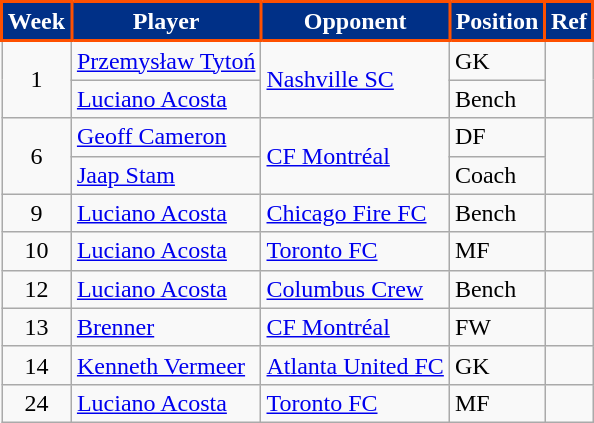<table class=wikitable>
<tr>
<th style="background:#003087; color:#FFFFFF; border:2px solid #FE5000;" scope="col">Week</th>
<th style="background:#003087; color:#FFFFFF; border:2px solid #FE5000;" scope="col">Player</th>
<th style="background:#003087; color:#FFFFFF; border:2px solid #FE5000;" scope="col">Opponent</th>
<th style="background:#003087; color:#FFFFFF; border:2px solid #FE5000;" scope="col">Position</th>
<th style="background:#003087; color:#FFFFFF; border:2px solid #FE5000;" scope="col">Ref</th>
</tr>
<tr>
<td align=center rowspan="2">1</td>
<td> <a href='#'>Przemysław Tytoń</a></td>
<td rowspan="2"><a href='#'>Nashville SC</a></td>
<td>GK</td>
<td rowspan="2"></td>
</tr>
<tr>
<td> <a href='#'>Luciano Acosta</a></td>
<td>Bench</td>
</tr>
<tr>
<td align=center rowspan="2">6</td>
<td> <a href='#'>Geoff Cameron</a></td>
<td rowspan="2"><a href='#'>CF Montréal</a></td>
<td>DF</td>
<td rowspan="2"></td>
</tr>
<tr>
<td> <a href='#'>Jaap Stam</a></td>
<td>Coach</td>
</tr>
<tr>
<td align=center>9</td>
<td> <a href='#'>Luciano Acosta</a></td>
<td><a href='#'>Chicago Fire FC</a></td>
<td>Bench</td>
<td></td>
</tr>
<tr>
<td align=center>10</td>
<td> <a href='#'>Luciano Acosta</a></td>
<td><a href='#'>Toronto FC</a></td>
<td>MF</td>
<td></td>
</tr>
<tr>
<td align=center>12</td>
<td> <a href='#'>Luciano Acosta</a></td>
<td><a href='#'>Columbus Crew</a></td>
<td>Bench</td>
<td></td>
</tr>
<tr>
<td align=center>13</td>
<td> <a href='#'>Brenner</a></td>
<td><a href='#'>CF Montréal</a></td>
<td>FW</td>
<td></td>
</tr>
<tr>
<td align=center>14</td>
<td> <a href='#'>Kenneth Vermeer</a></td>
<td><a href='#'>Atlanta United FC</a></td>
<td>GK</td>
<td></td>
</tr>
<tr>
<td align=center>24</td>
<td> <a href='#'>Luciano Acosta</a></td>
<td><a href='#'>Toronto FC</a></td>
<td>MF</td>
<td></td>
</tr>
</table>
